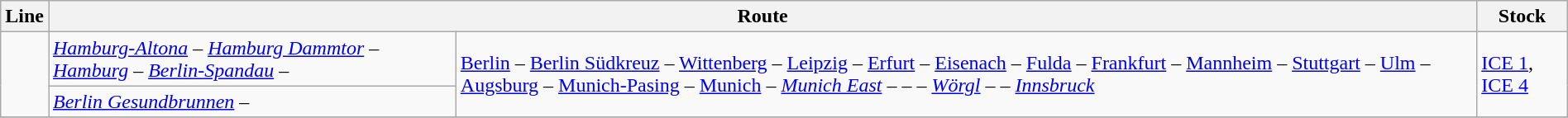<table class="wikitable" width="100%">
<tr class="hintergrundfarbe5">
<th>Line</th>
<th colspan="2">Route</th>
<th>Stock</th>
</tr>
<tr>
<td rowspan="2"></td>
<td><em><a href='#'>Hamburg-Altona</a> – <a href='#'>Hamburg Dammtor</a> – <a href='#'>Hamburg</a> – <a href='#'>Berlin-Spandau</a> –</em></td>
<td rowspan="2"><a href='#'>Berlin</a> – <a href='#'>Berlin Südkreuz</a> – <a href='#'>Wittenberg</a> – <a href='#'>Leipzig</a> – <a href='#'>Erfurt</a> – <a href='#'>Eisenach</a> – <a href='#'>Fulda</a> – <a href='#'>Frankfurt</a> – <a href='#'>Mannheim</a> – <a href='#'>Stuttgart</a> – <a href='#'>Ulm</a> – <a href='#'>Augsburg</a> – <a href='#'>Munich-Pasing</a> – <a href='#'>Munich</a> <em>– <a href='#'>Munich East</a> –  –  – <a href='#'>Wörgl</a> –  – <a href='#'>Innsbruck</a></em></td>
<td rowspan="2"><a href='#'>ICE 1</a>, <a href='#'>ICE 4</a></td>
</tr>
<tr>
<td><em><a href='#'>Berlin Gesundbrunnen</a> –</em></td>
</tr>
<tr>
</tr>
</table>
